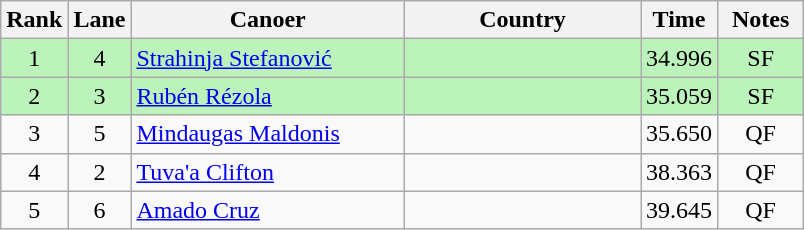<table class="wikitable" style="text-align:center;">
<tr>
<th width=30>Rank</th>
<th width=30>Lane</th>
<th width=175>Canoer</th>
<th width=150>Country</th>
<th width=30>Time</th>
<th width=50>Notes</th>
</tr>
<tr bgcolor=bbf3bb>
<td>1</td>
<td>4</td>
<td align=left><a href='#'>Strahinja Stefanović</a></td>
<td align=left></td>
<td>34.996</td>
<td>SF</td>
</tr>
<tr bgcolor=bbf3bb>
<td>2</td>
<td>3</td>
<td align=left><a href='#'>Rubén Rézola</a></td>
<td align=left></td>
<td>35.059</td>
<td>SF</td>
</tr>
<tr>
<td>3</td>
<td>5</td>
<td align=left><a href='#'>Mindaugas Maldonis</a></td>
<td align=left></td>
<td>35.650</td>
<td>QF</td>
</tr>
<tr>
<td>4</td>
<td>2</td>
<td align=left><a href='#'>Tuva'a Clifton</a></td>
<td align=left></td>
<td>38.363</td>
<td>QF</td>
</tr>
<tr>
<td>5</td>
<td>6</td>
<td align=left><a href='#'>Amado Cruz</a></td>
<td align=left></td>
<td>39.645</td>
<td>QF</td>
</tr>
</table>
